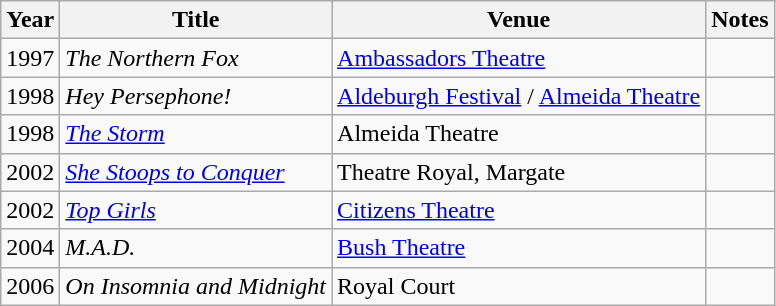<table class="wikitable">
<tr>
<th>Year</th>
<th>Title</th>
<th>Venue</th>
<th>Notes</th>
</tr>
<tr>
<td>1997</td>
<td><em>The Northern Fox</em></td>
<td><a href='#'>Ambassadors Theatre</a></td>
<td></td>
</tr>
<tr>
<td>1998</td>
<td><em>Hey Persephone!</em></td>
<td><a href='#'>Aldeburgh Festival</a> / <a href='#'>Almeida Theatre</a></td>
<td></td>
</tr>
<tr>
<td>1998</td>
<td><em><a href='#'>The Storm</a></em></td>
<td>Almeida Theatre</td>
<td></td>
</tr>
<tr>
<td>2002</td>
<td><em><a href='#'>She Stoops to Conquer</a></em></td>
<td>Theatre Royal, Margate</td>
<td></td>
</tr>
<tr>
<td>2002</td>
<td><em><a href='#'>Top Girls</a></em></td>
<td><a href='#'>Citizens Theatre</a></td>
<td></td>
</tr>
<tr>
<td>2004</td>
<td><em>M.A.D.</em></td>
<td><a href='#'>Bush Theatre</a></td>
<td></td>
</tr>
<tr>
<td>2006</td>
<td><em>On Insomnia and Midnight</em></td>
<td>Royal Court</td>
<td></td>
</tr>
</table>
